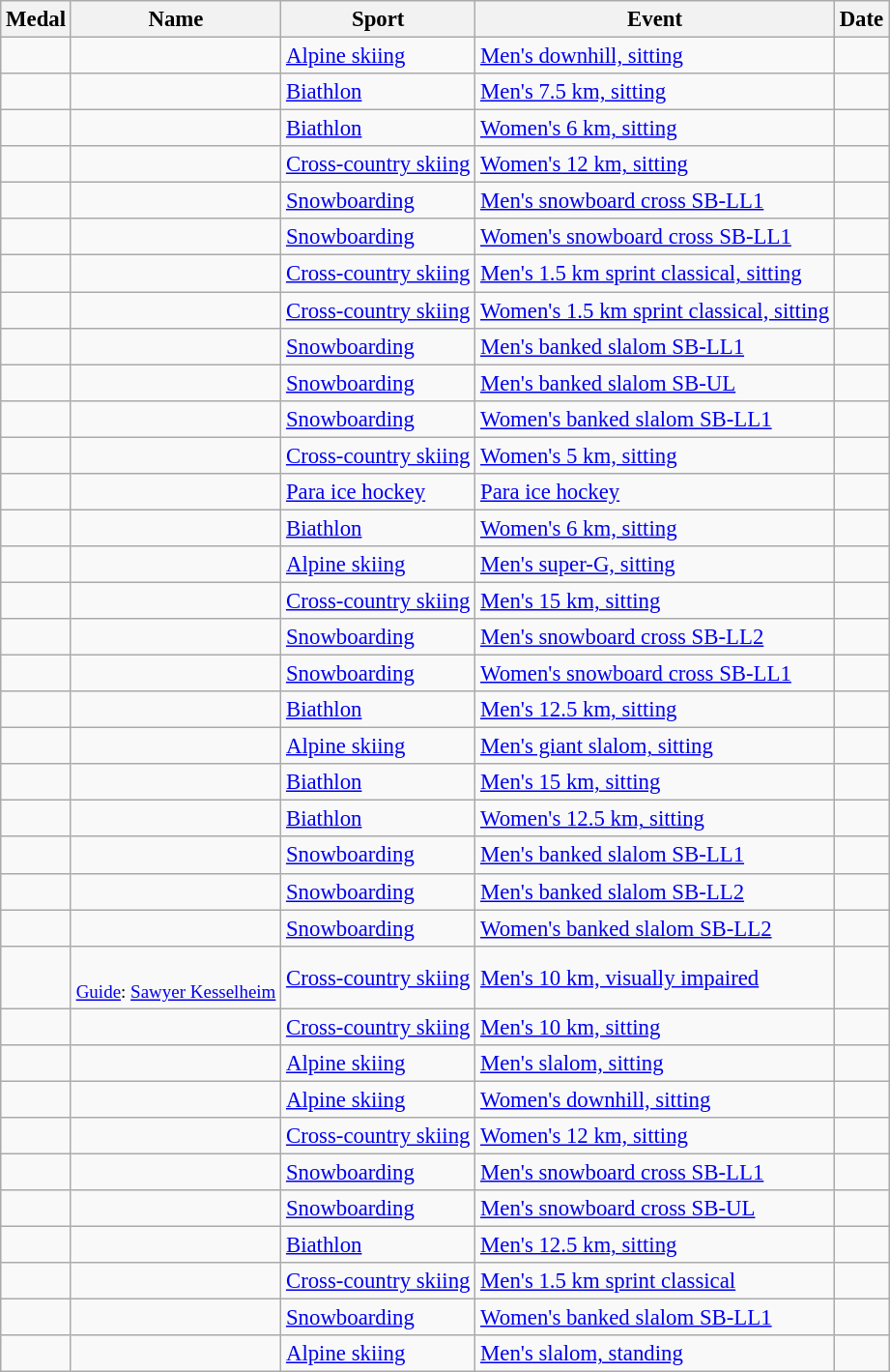<table class="wikitable sortable" style="font-size:95%;">
<tr>
<th>Medal</th>
<th>Name</th>
<th>Sport</th>
<th>Event</th>
<th>Date</th>
</tr>
<tr>
<td></td>
<td></td>
<td><a href='#'>Alpine skiing</a></td>
<td><a href='#'>Men's downhill, sitting</a></td>
<td></td>
</tr>
<tr>
<td></td>
<td></td>
<td><a href='#'>Biathlon</a></td>
<td><a href='#'>Men's 7.5 km, sitting</a></td>
<td></td>
</tr>
<tr>
<td></td>
<td></td>
<td><a href='#'>Biathlon</a></td>
<td><a href='#'>Women's 6 km, sitting</a></td>
<td></td>
</tr>
<tr>
<td></td>
<td></td>
<td><a href='#'>Cross-country skiing</a></td>
<td><a href='#'>Women's 12 km, sitting</a></td>
<td></td>
</tr>
<tr>
<td></td>
<td></td>
<td><a href='#'>Snowboarding</a></td>
<td><a href='#'>Men's snowboard cross SB-LL1</a></td>
<td></td>
</tr>
<tr>
<td></td>
<td></td>
<td><a href='#'>Snowboarding</a></td>
<td><a href='#'>Women's snowboard cross SB-LL1</a></td>
<td></td>
</tr>
<tr>
<td></td>
<td></td>
<td><a href='#'>Cross-country skiing</a></td>
<td><a href='#'>Men's 1.5 km sprint classical, sitting</a></td>
<td></td>
</tr>
<tr>
<td></td>
<td></td>
<td><a href='#'>Cross-country skiing</a></td>
<td><a href='#'>Women's 1.5 km sprint classical, sitting</a></td>
<td></td>
</tr>
<tr>
<td></td>
<td></td>
<td><a href='#'>Snowboarding</a></td>
<td><a href='#'>Men's banked slalom SB-LL1</a></td>
<td></td>
</tr>
<tr>
<td></td>
<td></td>
<td><a href='#'>Snowboarding</a></td>
<td><a href='#'>Men's banked slalom SB-UL</a></td>
<td></td>
</tr>
<tr>
<td></td>
<td></td>
<td><a href='#'>Snowboarding</a></td>
<td><a href='#'>Women's banked slalom SB-LL1</a></td>
<td></td>
</tr>
<tr>
<td></td>
<td></td>
<td><a href='#'>Cross-country skiing</a></td>
<td><a href='#'>Women's 5 km, sitting</a></td>
<td></td>
</tr>
<tr>
<td></td>
<td><br></td>
<td><a href='#'>Para ice hockey</a></td>
<td><a href='#'>Para ice hockey</a></td>
<td></td>
</tr>
<tr>
<td></td>
<td></td>
<td><a href='#'>Biathlon</a></td>
<td><a href='#'>Women's 6 km, sitting</a></td>
<td></td>
</tr>
<tr>
<td></td>
<td></td>
<td><a href='#'>Alpine skiing</a></td>
<td><a href='#'>Men's super-G, sitting</a></td>
<td></td>
</tr>
<tr>
<td></td>
<td></td>
<td><a href='#'>Cross-country skiing</a></td>
<td><a href='#'>Men's 15 km, sitting</a></td>
<td></td>
</tr>
<tr>
<td></td>
<td></td>
<td><a href='#'>Snowboarding</a></td>
<td><a href='#'>Men's snowboard cross SB-LL2</a></td>
<td></td>
</tr>
<tr>
<td></td>
<td></td>
<td><a href='#'>Snowboarding</a></td>
<td><a href='#'>Women's snowboard cross SB-LL1</a></td>
<td></td>
</tr>
<tr>
<td></td>
<td></td>
<td><a href='#'>Biathlon</a></td>
<td><a href='#'>Men's 12.5 km, sitting</a></td>
<td></td>
</tr>
<tr>
<td></td>
<td></td>
<td><a href='#'>Alpine skiing</a></td>
<td><a href='#'>Men's giant slalom, sitting</a></td>
<td></td>
</tr>
<tr>
<td></td>
<td></td>
<td><a href='#'>Biathlon</a></td>
<td><a href='#'>Men's 15 km, sitting</a></td>
<td></td>
</tr>
<tr>
<td></td>
<td></td>
<td><a href='#'>Biathlon</a></td>
<td><a href='#'>Women's 12.5 km, sitting</a></td>
<td></td>
</tr>
<tr>
<td></td>
<td></td>
<td><a href='#'>Snowboarding</a></td>
<td><a href='#'>Men's banked slalom SB-LL1</a></td>
<td></td>
</tr>
<tr>
<td></td>
<td></td>
<td><a href='#'>Snowboarding</a></td>
<td><a href='#'>Men's banked slalom SB-LL2</a></td>
<td></td>
</tr>
<tr>
<td></td>
<td></td>
<td><a href='#'>Snowboarding</a></td>
<td><a href='#'>Women's banked slalom SB-LL2</a></td>
<td></td>
</tr>
<tr>
<td></td>
<td><br><small><a href='#'>Guide</a>: <a href='#'>Sawyer Kesselheim</a></small></td>
<td><a href='#'>Cross-country skiing</a></td>
<td><a href='#'>Men's 10 km, visually impaired</a></td>
<td></td>
</tr>
<tr>
<td></td>
<td></td>
<td><a href='#'>Cross-country skiing</a></td>
<td><a href='#'>Men's 10 km, sitting</a></td>
<td></td>
</tr>
<tr>
<td></td>
<td></td>
<td><a href='#'>Alpine skiing</a></td>
<td><a href='#'>Men's slalom, sitting</a></td>
<td></td>
</tr>
<tr>
<td></td>
<td></td>
<td><a href='#'>Alpine skiing</a></td>
<td><a href='#'>Women's downhill, sitting</a></td>
<td></td>
</tr>
<tr>
<td></td>
<td></td>
<td><a href='#'>Cross-country skiing</a></td>
<td><a href='#'>Women's 12 km, sitting</a></td>
<td></td>
</tr>
<tr>
<td></td>
<td></td>
<td><a href='#'>Snowboarding</a></td>
<td><a href='#'>Men's snowboard cross SB-LL1</a></td>
<td></td>
</tr>
<tr>
<td></td>
<td></td>
<td><a href='#'>Snowboarding</a></td>
<td><a href='#'>Men's snowboard cross SB-UL</a></td>
<td></td>
</tr>
<tr>
<td></td>
<td></td>
<td><a href='#'>Biathlon</a></td>
<td><a href='#'>Men's 12.5 km, sitting</a></td>
<td></td>
</tr>
<tr>
<td></td>
<td></td>
<td><a href='#'>Cross-country skiing</a></td>
<td><a href='#'>Men's 1.5 km sprint classical</a></td>
<td></td>
</tr>
<tr>
<td></td>
<td></td>
<td><a href='#'>Snowboarding</a></td>
<td><a href='#'>Women's banked slalom SB-LL1</a></td>
<td></td>
</tr>
<tr>
<td></td>
<td></td>
<td><a href='#'>Alpine skiing</a></td>
<td><a href='#'>Men's slalom, standing</a></td>
<td></td>
</tr>
</table>
